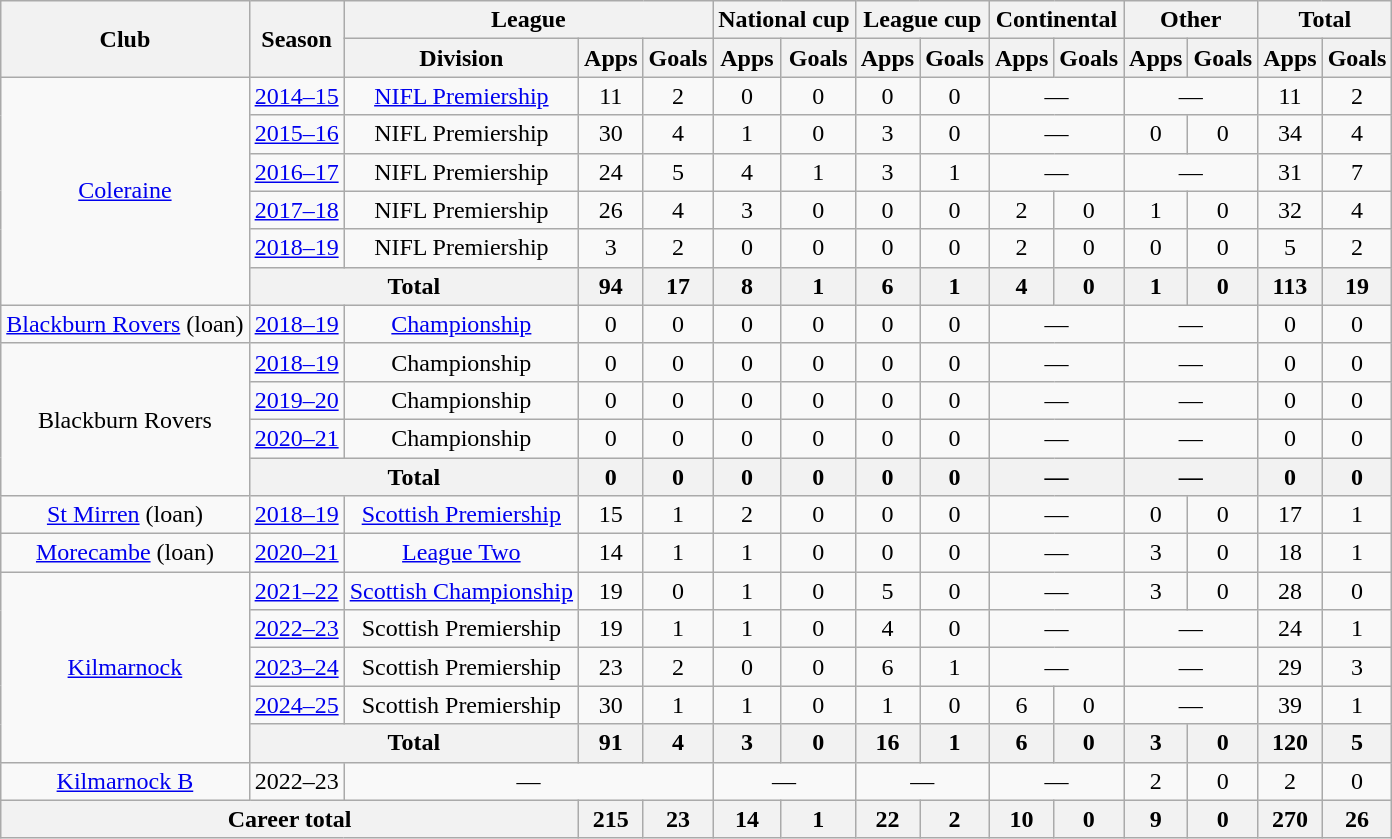<table class="wikitable" style="text-align:center">
<tr>
<th rowspan="2">Club</th>
<th rowspan="2">Season</th>
<th colspan="3">League</th>
<th colspan="2">National cup</th>
<th colspan="2">League cup</th>
<th colspan="2">Continental</th>
<th colspan="2">Other</th>
<th colspan="2">Total</th>
</tr>
<tr>
<th>Division</th>
<th>Apps</th>
<th>Goals</th>
<th>Apps</th>
<th>Goals</th>
<th>Apps</th>
<th>Goals</th>
<th>Apps</th>
<th>Goals</th>
<th>Apps</th>
<th>Goals</th>
<th>Apps</th>
<th>Goals</th>
</tr>
<tr>
<td rowspan="6"><a href='#'>Coleraine</a></td>
<td><a href='#'>2014–15</a></td>
<td><a href='#'>NIFL Premiership</a></td>
<td>11</td>
<td>2</td>
<td>0</td>
<td>0</td>
<td>0</td>
<td>0</td>
<td colspan="2">—</td>
<td colspan="2">—</td>
<td>11</td>
<td>2</td>
</tr>
<tr>
<td><a href='#'>2015–16</a></td>
<td>NIFL Premiership</td>
<td>30</td>
<td>4</td>
<td>1</td>
<td>0</td>
<td>3</td>
<td>0</td>
<td colspan="2">—</td>
<td>0</td>
<td>0</td>
<td>34</td>
<td>4</td>
</tr>
<tr>
<td><a href='#'>2016–17</a></td>
<td>NIFL Premiership</td>
<td>24</td>
<td>5</td>
<td>4</td>
<td>1</td>
<td>3</td>
<td>1</td>
<td colspan="2">—</td>
<td colspan="2">—</td>
<td>31</td>
<td>7</td>
</tr>
<tr>
<td><a href='#'>2017–18</a></td>
<td>NIFL Premiership</td>
<td>26</td>
<td>4</td>
<td>3</td>
<td>0</td>
<td>0</td>
<td>0</td>
<td>2</td>
<td>0</td>
<td>1</td>
<td>0</td>
<td>32</td>
<td>4</td>
</tr>
<tr>
<td><a href='#'>2018–19</a></td>
<td>NIFL Premiership</td>
<td>3</td>
<td>2</td>
<td>0</td>
<td>0</td>
<td>0</td>
<td>0</td>
<td>2</td>
<td>0</td>
<td>0</td>
<td>0</td>
<td>5</td>
<td>2</td>
</tr>
<tr>
<th colspan="2">Total</th>
<th>94</th>
<th>17</th>
<th>8</th>
<th>1</th>
<th>6</th>
<th>1</th>
<th>4</th>
<th>0</th>
<th>1</th>
<th>0</th>
<th>113</th>
<th>19</th>
</tr>
<tr>
<td><a href='#'>Blackburn Rovers</a> (loan)</td>
<td><a href='#'>2018–19</a></td>
<td><a href='#'>Championship</a></td>
<td>0</td>
<td>0</td>
<td>0</td>
<td>0</td>
<td>0</td>
<td>0</td>
<td colspan="2">—</td>
<td colspan="2">—</td>
<td>0</td>
<td>0</td>
</tr>
<tr>
<td rowspan="4">Blackburn Rovers</td>
<td><a href='#'>2018–19</a></td>
<td>Championship</td>
<td>0</td>
<td>0</td>
<td>0</td>
<td>0</td>
<td>0</td>
<td>0</td>
<td colspan="2">—</td>
<td colspan="2">—</td>
<td>0</td>
<td>0</td>
</tr>
<tr>
<td><a href='#'>2019–20</a></td>
<td>Championship</td>
<td>0</td>
<td>0</td>
<td>0</td>
<td>0</td>
<td>0</td>
<td>0</td>
<td colspan="2">—</td>
<td colspan="2">—</td>
<td>0</td>
<td>0</td>
</tr>
<tr>
<td><a href='#'>2020–21</a></td>
<td>Championship</td>
<td>0</td>
<td>0</td>
<td>0</td>
<td>0</td>
<td>0</td>
<td>0</td>
<td colspan="2">—</td>
<td colspan="2">—</td>
<td>0</td>
<td>0</td>
</tr>
<tr>
<th colspan="2">Total</th>
<th>0</th>
<th>0</th>
<th>0</th>
<th>0</th>
<th>0</th>
<th>0</th>
<th colspan="2">—</th>
<th colspan="2">—</th>
<th>0</th>
<th>0</th>
</tr>
<tr>
<td><a href='#'>St Mirren</a> (loan)</td>
<td><a href='#'>2018–19</a></td>
<td><a href='#'>Scottish Premiership</a></td>
<td>15</td>
<td>1</td>
<td>2</td>
<td>0</td>
<td>0</td>
<td>0</td>
<td colspan="2">—</td>
<td>0</td>
<td>0</td>
<td>17</td>
<td>1</td>
</tr>
<tr>
<td><a href='#'>Morecambe</a> (loan)</td>
<td><a href='#'>2020–21</a></td>
<td><a href='#'>League Two</a></td>
<td>14</td>
<td>1</td>
<td>1</td>
<td>0</td>
<td>0</td>
<td>0</td>
<td colspan="2">—</td>
<td>3</td>
<td>0</td>
<td>18</td>
<td>1</td>
</tr>
<tr>
<td rowspan="5"><a href='#'>Kilmarnock</a></td>
<td><a href='#'>2021–22</a></td>
<td><a href='#'>Scottish Championship</a></td>
<td>19</td>
<td>0</td>
<td>1</td>
<td>0</td>
<td>5</td>
<td>0</td>
<td colspan="2">—</td>
<td>3</td>
<td>0</td>
<td>28</td>
<td>0</td>
</tr>
<tr>
<td><a href='#'>2022–23</a></td>
<td>Scottish Premiership</td>
<td>19</td>
<td>1</td>
<td>1</td>
<td>0</td>
<td>4</td>
<td>0</td>
<td colspan="2">—</td>
<td colspan="2">—</td>
<td>24</td>
<td>1</td>
</tr>
<tr>
<td><a href='#'>2023–24</a></td>
<td>Scottish Premiership</td>
<td>23</td>
<td>2</td>
<td>0</td>
<td>0</td>
<td>6</td>
<td>1</td>
<td colspan="2">—</td>
<td colspan="2">—</td>
<td>29</td>
<td>3</td>
</tr>
<tr>
<td><a href='#'>2024–25</a></td>
<td>Scottish Premiership</td>
<td>30</td>
<td>1</td>
<td>1</td>
<td>0</td>
<td>1</td>
<td>0</td>
<td>6</td>
<td>0</td>
<td colspan="2">—</td>
<td>39</td>
<td>1</td>
</tr>
<tr>
<th colspan="2">Total</th>
<th>91</th>
<th>4</th>
<th>3</th>
<th>0</th>
<th>16</th>
<th>1</th>
<th>6</th>
<th>0</th>
<th>3</th>
<th>0</th>
<th>120</th>
<th>5</th>
</tr>
<tr>
<td><a href='#'>Kilmarnock B</a></td>
<td>2022–23</td>
<td colspan="3">—</td>
<td colspan="2">—</td>
<td colspan="2">—</td>
<td colspan="2">—</td>
<td>2</td>
<td>0</td>
<td>2</td>
<td>0</td>
</tr>
<tr>
<th colspan="3">Career total</th>
<th>215</th>
<th>23</th>
<th>14</th>
<th>1</th>
<th>22</th>
<th>2</th>
<th>10</th>
<th>0</th>
<th>9</th>
<th>0</th>
<th>270</th>
<th>26</th>
</tr>
</table>
